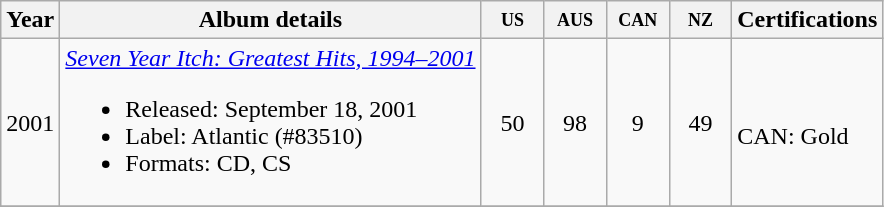<table class="wikitable">
<tr>
<th>Year</th>
<th>Album details</th>
<th style="width:3em;font-size:75%">US<br></th>
<th style="width:3em;font-size:75%">AUS<br></th>
<th style="width:3em;font-size:75%">CAN<br></th>
<th style="width:3em;font-size:75%">NZ<br></th>
<th>Certifications</th>
</tr>
<tr>
<td>2001</td>
<td align="left"><em><a href='#'>Seven Year Itch: Greatest Hits, 1994–2001</a></em><br><ul><li>Released: September 18, 2001</li><li>Label: Atlantic (#83510)</li><li>Formats: CD, CS</li></ul></td>
<td align="center">50</td>
<td align="center">98</td>
<td align="center">9</td>
<td align="center">49</td>
<td><br>CAN: Gold</td>
</tr>
<tr>
</tr>
</table>
